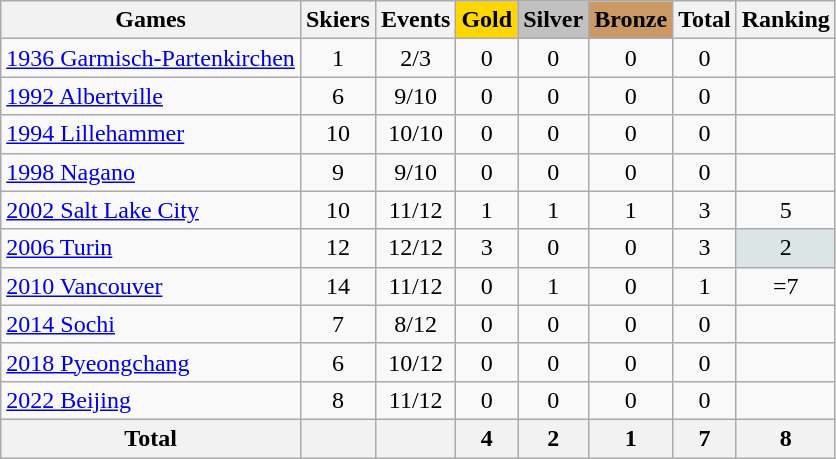<table class="wikitable sortable" style="text-align:center">
<tr>
<th>Games</th>
<th>Skiers</th>
<th>Events</th>
<th style="background-color:gold;">Gold</th>
<th style="background-color:silver;">Silver</th>
<th style="background-color:#c96;">Bronze</th>
<th>Total</th>
<th>Ranking</th>
</tr>
<tr>
<td align=left><a href='#'>1936 Garmisch-Partenkirchen</a></td>
<td>1</td>
<td>2/3</td>
<td>0</td>
<td>0</td>
<td>0</td>
<td>0</td>
<td></td>
</tr>
<tr>
<td align=left><a href='#'>1992 Albertville</a></td>
<td>6</td>
<td>9/10</td>
<td>0</td>
<td>0</td>
<td>0</td>
<td>0</td>
<td></td>
</tr>
<tr>
<td align=left><a href='#'>1994 Lillehammer</a></td>
<td>10</td>
<td>10/10</td>
<td>0</td>
<td>0</td>
<td>0</td>
<td>0</td>
<td></td>
</tr>
<tr>
<td align=left><a href='#'>1998 Nagano</a></td>
<td>9</td>
<td>9/10</td>
<td>0</td>
<td>0</td>
<td>0</td>
<td>0</td>
<td></td>
</tr>
<tr>
<td align=left><a href='#'>2002 Salt Lake City</a></td>
<td>10</td>
<td>11/12</td>
<td>1</td>
<td>1</td>
<td>1</td>
<td>3</td>
<td>5</td>
</tr>
<tr>
<td align=left><a href='#'>2006 Turin</a></td>
<td>12</td>
<td>12/12</td>
<td>3</td>
<td>0</td>
<td>0</td>
<td>3</td>
<td bgcolor=dce5e5>2</td>
</tr>
<tr>
<td align=left><a href='#'>2010 Vancouver</a></td>
<td>14</td>
<td>11/12</td>
<td>0</td>
<td>1</td>
<td>0</td>
<td>1</td>
<td>=7</td>
</tr>
<tr>
<td align=left><a href='#'>2014 Sochi</a></td>
<td>7</td>
<td>8/12</td>
<td>0</td>
<td>0</td>
<td>0</td>
<td>0</td>
<td></td>
</tr>
<tr>
<td align=left><a href='#'>2018 Pyeongchang</a></td>
<td>6</td>
<td>10/12</td>
<td>0</td>
<td>0</td>
<td>0</td>
<td>0</td>
<td></td>
</tr>
<tr>
<td align=left><a href='#'>2022 Beijing</a></td>
<td>8</td>
<td>11/12</td>
<td>0</td>
<td>0</td>
<td>0</td>
<td>0</td>
<td></td>
</tr>
<tr>
<th>Total</th>
<th></th>
<th></th>
<th>4</th>
<th>2</th>
<th>1</th>
<th>7</th>
<th>8</th>
</tr>
</table>
